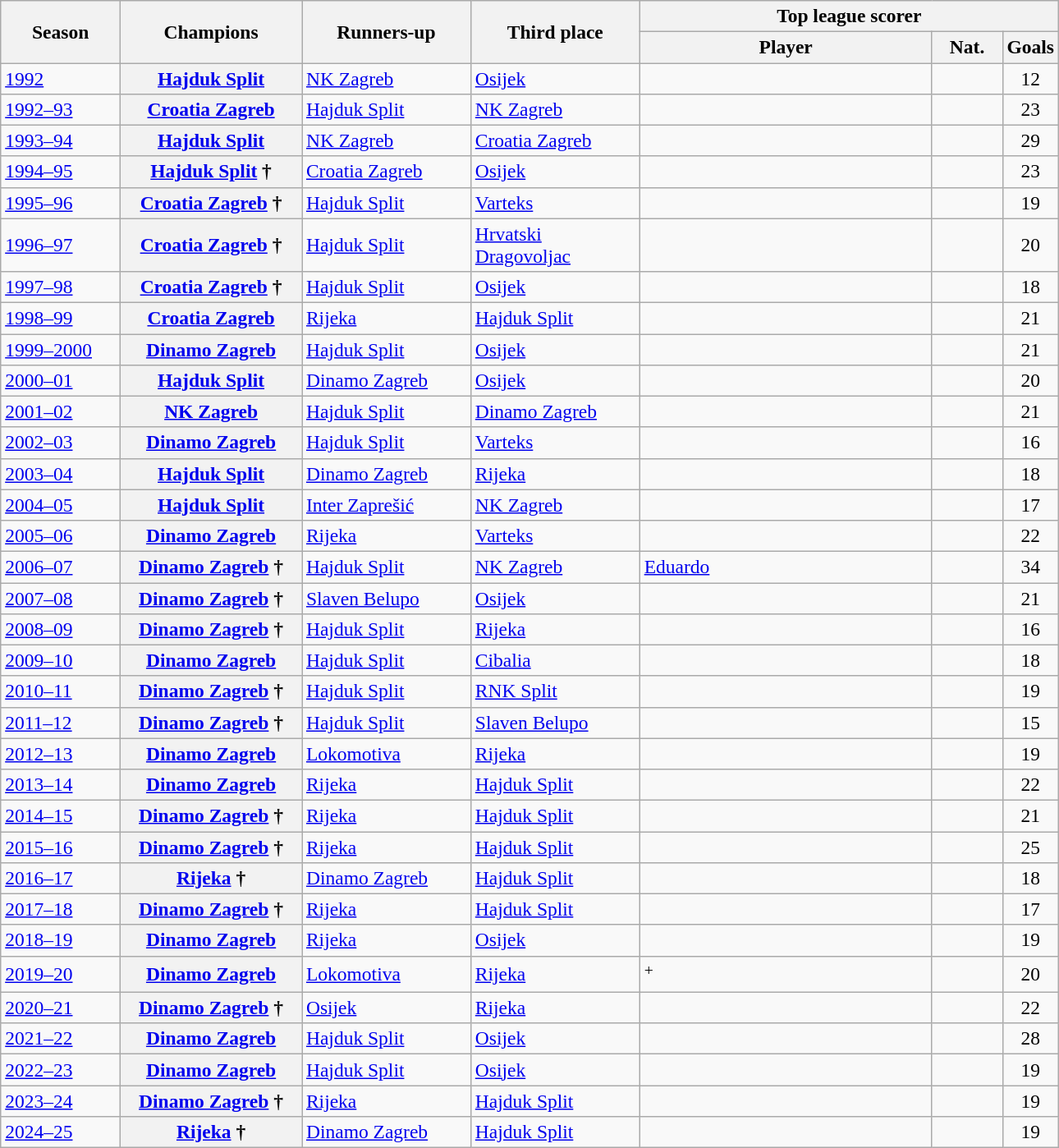<table class="wikitable sortable plainrowheaders" style="font-size:98%;">
<tr>
<th scope="col" rowspan=2 width=90>Season</th>
<th scope="col" rowspan=2 width=140>Champions </th>
<th scope="col" rowspan=2 width=130>Runners-up</th>
<th scope="col" rowspan=2 width=130>Third place</th>
<th scope="col" colspan=3>Top league scorer</th>
</tr>
<tr>
<th width=230>Player </th>
<th width=50>Nat.</th>
<th>Goals</th>
</tr>
<tr>
<td align=left><a href='#'>1992</a></td>
<th scope="row"><a href='#'>Hajduk Split</a> </th>
<td><a href='#'>NK Zagreb</a></td>
<td><a href='#'>Osijek</a></td>
<td> </td>
<td></td>
<td style="text-align:center">12</td>
</tr>
<tr>
<td align=left><a href='#'>1992–93</a></td>
<th scope="row"><a href='#'>Croatia Zagreb</a> </th>
<td><a href='#'>Hajduk Split</a></td>
<td><a href='#'>NK Zagreb</a></td>
<td> </td>
<td></td>
<td style="text-align:center">23</td>
</tr>
<tr>
<td align=left><a href='#'>1993–94</a></td>
<th scope="row"><a href='#'>Hajduk Split</a> </th>
<td><a href='#'>NK Zagreb</a></td>
<td><a href='#'>Croatia Zagreb</a></td>
<td> </td>
<td></td>
<td style="text-align:center">29</td>
</tr>
<tr>
<td align=left><a href='#'>1994–95</a></td>
<th scope="row"><a href='#'>Hajduk Split</a>  †</th>
<td><a href='#'>Croatia Zagreb</a></td>
<td><a href='#'>Osijek</a></td>
<td> </td>
<td></td>
<td style="text-align:center">23</td>
</tr>
<tr>
<td align=left><a href='#'>1995–96</a></td>
<th scope="row"><a href='#'>Croatia Zagreb</a>  †</th>
<td><a href='#'>Hajduk Split</a></td>
<td><a href='#'>Varteks</a></td>
<td> </td>
<td></td>
<td style="text-align:center">19</td>
</tr>
<tr>
<td align=left><a href='#'>1996–97</a></td>
<th scope="row"><a href='#'>Croatia Zagreb</a>  †</th>
<td><a href='#'>Hajduk Split</a></td>
<td><a href='#'>Hrvatski Dragovoljac</a></td>
<td> </td>
<td></td>
<td style="text-align:center">20</td>
</tr>
<tr>
<td align=left><a href='#'>1997–98</a></td>
<th scope="row"><a href='#'>Croatia Zagreb</a>  †</th>
<td><a href='#'>Hajduk Split</a></td>
<td><a href='#'>Osijek</a></td>
<td> </td>
<td></td>
<td style="text-align:center">18</td>
</tr>
<tr>
<td align=left><a href='#'>1998–99</a></td>
<th scope="row"><a href='#'>Croatia Zagreb</a> </th>
<td><a href='#'>Rijeka</a></td>
<td><a href='#'>Hajduk Split</a></td>
<td> </td>
<td></td>
<td style="text-align:center">21</td>
</tr>
<tr>
<td align=left><a href='#'>1999–2000</a></td>
<th scope="row"><a href='#'>Dinamo Zagreb</a> </th>
<td><a href='#'>Hajduk Split</a></td>
<td><a href='#'>Osijek</a></td>
<td> </td>
<td></td>
<td style="text-align:center">21</td>
</tr>
<tr>
<td align=left><a href='#'>2000–01</a></td>
<th scope="row"><a href='#'>Hajduk Split</a> </th>
<td><a href='#'>Dinamo Zagreb</a></td>
<td><a href='#'>Osijek</a></td>
<td> </td>
<td></td>
<td style="text-align:center">20</td>
</tr>
<tr>
<td align=left><a href='#'>2001–02</a></td>
<th scope="row"><a href='#'>NK Zagreb</a> </th>
<td><a href='#'>Hajduk Split</a></td>
<td><a href='#'>Dinamo Zagreb</a></td>
<td> </td>
<td></td>
<td style="text-align:center">21</td>
</tr>
<tr>
<td align=left><a href='#'>2002–03</a></td>
<th scope="row"><a href='#'>Dinamo Zagreb</a> </th>
<td><a href='#'>Hajduk Split</a></td>
<td><a href='#'>Varteks</a></td>
<td> </td>
<td></td>
<td style="text-align:center">16</td>
</tr>
<tr>
<td align=left><a href='#'>2003–04</a></td>
<th scope="row"><a href='#'>Hajduk Split</a> </th>
<td><a href='#'>Dinamo Zagreb</a></td>
<td><a href='#'>Rijeka</a></td>
<td> </td>
<td></td>
<td style="text-align:center">18</td>
</tr>
<tr>
<td align=left><a href='#'>2004–05</a></td>
<th scope="row"><a href='#'>Hajduk Split</a> </th>
<td><a href='#'>Inter Zaprešić</a></td>
<td><a href='#'>NK Zagreb</a></td>
<td> </td>
<td></td>
<td style="text-align:center">17</td>
</tr>
<tr>
<td align=left><a href='#'>2005–06</a></td>
<th scope="row"><a href='#'>Dinamo Zagreb</a> </th>
<td><a href='#'>Rijeka</a></td>
<td><a href='#'>Varteks</a></td>
<td> </td>
<td></td>
<td style="text-align:center">22</td>
</tr>
<tr>
<td align=left><a href='#'>2006–07</a></td>
<th scope="row"><a href='#'>Dinamo Zagreb</a>  †</th>
<td><a href='#'>Hajduk Split</a></td>
<td><a href='#'>NK Zagreb</a></td>
<td><a href='#'>Eduardo</a> </td>
<td></td>
<td style="text-align:center">34</td>
</tr>
<tr>
<td align=left><a href='#'>2007–08</a></td>
<th scope="row"><a href='#'>Dinamo Zagreb</a>  †</th>
<td><a href='#'>Slaven Belupo</a></td>
<td><a href='#'>Osijek</a></td>
<td> </td>
<td></td>
<td style="text-align:center">21</td>
</tr>
<tr>
<td align=left><a href='#'>2008–09</a></td>
<th scope="row"><a href='#'>Dinamo Zagreb</a>  †</th>
<td><a href='#'>Hajduk Split</a></td>
<td><a href='#'>Rijeka</a></td>
<td> </td>
<td></td>
<td style="text-align:center">16</td>
</tr>
<tr>
<td align=left><a href='#'>2009–10</a></td>
<th scope="row"><a href='#'>Dinamo Zagreb</a> </th>
<td><a href='#'>Hajduk Split</a></td>
<td><a href='#'>Cibalia</a></td>
<td> </td>
<td></td>
<td style="text-align:center">18</td>
</tr>
<tr>
<td align=left><a href='#'>2010–11</a></td>
<th scope="row"><a href='#'>Dinamo Zagreb</a>  †</th>
<td><a href='#'>Hajduk Split</a></td>
<td><a href='#'>RNK Split</a></td>
<td> </td>
<td></td>
<td style="text-align:center">19</td>
</tr>
<tr>
<td align=left><a href='#'>2011–12</a></td>
<th scope="row"><a href='#'>Dinamo Zagreb</a>  †</th>
<td><a href='#'>Hajduk Split</a></td>
<td><a href='#'>Slaven Belupo</a></td>
<td> </td>
<td></td>
<td style="text-align:center">15</td>
</tr>
<tr>
<td align=left><a href='#'>2012–13</a></td>
<th scope="row"><a href='#'>Dinamo Zagreb</a> </th>
<td><a href='#'>Lokomotiva</a></td>
<td><a href='#'>Rijeka</a></td>
<td> </td>
<td></td>
<td style="text-align:center">19</td>
</tr>
<tr>
<td align=left><a href='#'>2013–14</a></td>
<th scope="row"><a href='#'>Dinamo Zagreb</a> </th>
<td><a href='#'>Rijeka</a></td>
<td><a href='#'>Hajduk Split</a></td>
<td> </td>
<td></td>
<td style="text-align:center">22</td>
</tr>
<tr>
<td align=left><a href='#'>2014–15</a></td>
<th scope="row"><a href='#'>Dinamo Zagreb</a>  †</th>
<td><a href='#'>Rijeka</a></td>
<td><a href='#'>Hajduk Split</a></td>
<td> </td>
<td></td>
<td style="text-align:center">21</td>
</tr>
<tr>
<td align=left><a href='#'>2015–16</a></td>
<th scope="row"><a href='#'>Dinamo Zagreb</a>  †</th>
<td><a href='#'>Rijeka</a></td>
<td><a href='#'>Hajduk Split</a></td>
<td> </td>
<td></td>
<td style="text-align:center">25</td>
</tr>
<tr>
<td align=left><a href='#'>2016–17</a></td>
<th scope="row"><a href='#'>Rijeka</a>  †</th>
<td><a href='#'>Dinamo Zagreb</a></td>
<td><a href='#'>Hajduk Split</a></td>
<td> </td>
<td></td>
<td style="text-align:center">18</td>
</tr>
<tr>
<td align=left><a href='#'>2017–18</a></td>
<th scope="row"><a href='#'>Dinamo Zagreb</a>  †</th>
<td><a href='#'>Rijeka</a></td>
<td><a href='#'>Hajduk Split</a></td>
<td> </td>
<td></td>
<td style="text-align:center">17</td>
</tr>
<tr>
<td align=left><a href='#'>2018–19</a></td>
<th scope="row"><a href='#'>Dinamo Zagreb</a> </th>
<td><a href='#'>Rijeka</a></td>
<td><a href='#'>Osijek</a></td>
<td> </td>
<td></td>
<td style="text-align:center">19</td>
</tr>
<tr>
<td align="left"><a href='#'>2019–20</a></td>
<th scope="row"><a href='#'>Dinamo Zagreb</a> </th>
<td><a href='#'>Lokomotiva</a></td>
<td><a href='#'>Rijeka</a></td>
<td> <sup>+</sup> </td>
<td></td>
<td style="text-align:center">20</td>
</tr>
<tr>
<td><a href='#'>2020–21</a></td>
<th scope="row"><a href='#'>Dinamo Zagreb</a>  †</th>
<td><a href='#'>Osijek</a></td>
<td><a href='#'>Rijeka</a></td>
<td> </td>
<td></td>
<td style="text-align:center">22</td>
</tr>
<tr>
<td><a href='#'>2021–22</a></td>
<th scope="row"><a href='#'>Dinamo Zagreb</a> </th>
<td><a href='#'>Hajduk Split</a></td>
<td><a href='#'>Osijek</a></td>
<td> </td>
<td></td>
<td style="text-align:center">28</td>
</tr>
<tr>
<td><a href='#'>2022–23</a></td>
<th scope="row"><a href='#'>Dinamo Zagreb</a> </th>
<td><a href='#'>Hajduk Split</a></td>
<td><a href='#'>Osijek</a></td>
<td> </td>
<td></td>
<td style="text-align:center">19</td>
</tr>
<tr>
<td><a href='#'>2023–24</a></td>
<th scope="row"><a href='#'>Dinamo Zagreb</a>  †</th>
<td><a href='#'>Rijeka</a></td>
<td><a href='#'>Hajduk Split</a></td>
<td> </td>
<td></td>
<td style="text-align:center">19</td>
</tr>
<tr>
<td><a href='#'>2024–25</a></td>
<th scope="row"><a href='#'>Rijeka</a>  †</th>
<td><a href='#'>Dinamo Zagreb</a></td>
<td><a href='#'>Hajduk Split</a></td>
<td> </td>
<td></td>
<td style="text-align:center">19</td>
</tr>
</table>
